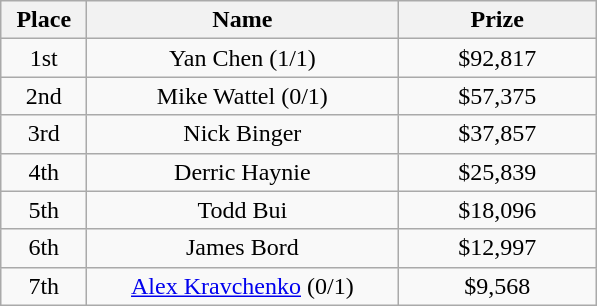<table class="wikitable">
<tr>
<th width="50">Place</th>
<th width="200">Name</th>
<th width="125">Prize</th>
</tr>
<tr>
<td align = "center">1st</td>
<td align = "center">Yan Chen (1/1)</td>
<td align = "center">$92,817</td>
</tr>
<tr>
<td align = "center">2nd</td>
<td align = "center">Mike Wattel (0/1)</td>
<td align = "center">$57,375</td>
</tr>
<tr>
<td align = "center">3rd</td>
<td align = "center">Nick Binger</td>
<td align = "center">$37,857</td>
</tr>
<tr>
<td align = "center">4th</td>
<td align = "center">Derric Haynie</td>
<td align = "center">$25,839</td>
</tr>
<tr>
<td align = "center">5th</td>
<td align = "center">Todd Bui</td>
<td align = "center">$18,096</td>
</tr>
<tr>
<td align = "center">6th</td>
<td align = "center">James Bord</td>
<td align = "center">$12,997</td>
</tr>
<tr>
<td align = "center">7th</td>
<td align = "center"><a href='#'>Alex Kravchenko</a> (0/1)</td>
<td align = "center">$9,568</td>
</tr>
</table>
